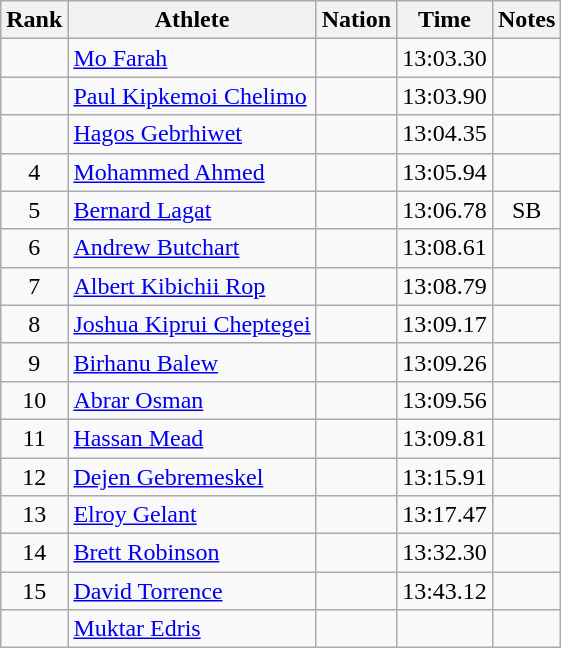<table class="wikitable sortable" style="text-align:center">
<tr>
<th data-sort-type=number>Rank</th>
<th>Athlete</th>
<th>Nation</th>
<th>Time</th>
<th>Notes</th>
</tr>
<tr>
<td></td>
<td align=left><a href='#'>Mo Farah</a></td>
<td align=left></td>
<td>13:03.30</td>
<td></td>
</tr>
<tr>
<td></td>
<td align=left><a href='#'>Paul Kipkemoi Chelimo</a></td>
<td align=left></td>
<td>13:03.90</td>
<td></td>
</tr>
<tr>
<td></td>
<td align=left><a href='#'>Hagos Gebrhiwet</a></td>
<td align=left></td>
<td>13:04.35</td>
<td></td>
</tr>
<tr>
<td>4</td>
<td align=left><a href='#'>Mohammed Ahmed</a></td>
<td align=left></td>
<td>13:05.94</td>
<td></td>
</tr>
<tr>
<td>5</td>
<td align=left><a href='#'>Bernard Lagat</a></td>
<td align=left></td>
<td>13:06.78</td>
<td>SB</td>
</tr>
<tr>
<td>6</td>
<td align=left><a href='#'>Andrew Butchart</a></td>
<td align=left></td>
<td>13:08.61</td>
<td></td>
</tr>
<tr>
<td>7</td>
<td align=left><a href='#'>Albert Kibichii Rop</a></td>
<td align=left></td>
<td>13:08.79</td>
<td></td>
</tr>
<tr>
<td>8</td>
<td align=left><a href='#'>Joshua Kiprui Cheptegei</a></td>
<td align=left></td>
<td>13:09.17</td>
<td></td>
</tr>
<tr>
<td>9</td>
<td align=left><a href='#'>Birhanu Balew</a></td>
<td align=left></td>
<td>13:09.26</td>
<td></td>
</tr>
<tr>
<td>10</td>
<td align=left><a href='#'>Abrar Osman</a></td>
<td align=left></td>
<td>13:09.56</td>
<td></td>
</tr>
<tr>
<td>11</td>
<td align=left><a href='#'>Hassan Mead</a></td>
<td align=left></td>
<td>13:09.81</td>
<td></td>
</tr>
<tr>
<td>12</td>
<td align=left><a href='#'>Dejen Gebremeskel</a></td>
<td align=left></td>
<td>13:15.91</td>
<td></td>
</tr>
<tr>
<td>13</td>
<td align=left><a href='#'>Elroy Gelant</a></td>
<td align=left></td>
<td>13:17.47</td>
<td></td>
</tr>
<tr>
<td>14</td>
<td align=left><a href='#'>Brett Robinson</a></td>
<td align=left></td>
<td>13:32.30</td>
<td></td>
</tr>
<tr>
<td>15</td>
<td align=left><a href='#'>David Torrence</a></td>
<td align=left></td>
<td>13:43.12</td>
<td></td>
</tr>
<tr>
<td></td>
<td align=left><a href='#'>Muktar Edris</a></td>
<td align=left></td>
<td></td>
<td></td>
</tr>
</table>
